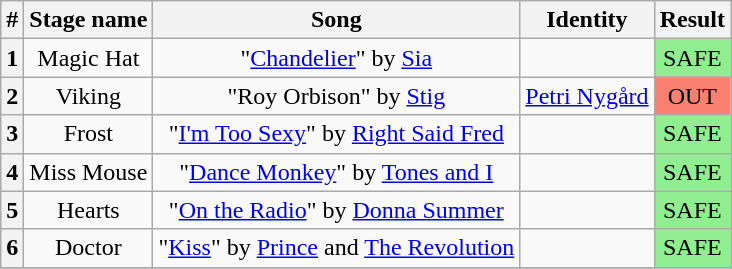<table class="wikitable plainrowheaders" style="text-align: center;">
<tr>
<th>#</th>
<th>Stage name</th>
<th>Song</th>
<th>Identity</th>
<th>Result</th>
</tr>
<tr>
<th>1</th>
<td>Magic Hat</td>
<td>"<a href='#'>Chandelier</a>" by <a href='#'>Sia</a></td>
<td></td>
<td bgcolor=lightgreen>SAFE</td>
</tr>
<tr>
<th>2</th>
<td>Viking</td>
<td>"Roy Orbison" by <a href='#'>Stig</a></td>
<td><a href='#'>Petri Nygård</a></td>
<td bgcolor=salmon>OUT</td>
</tr>
<tr>
<th>3</th>
<td>Frost</td>
<td>"<a href='#'>I'm Too Sexy</a>" by <a href='#'>Right Said Fred</a></td>
<td></td>
<td bgcolor=lightgreen>SAFE</td>
</tr>
<tr>
<th>4</th>
<td>Miss Mouse</td>
<td>"<a href='#'>Dance Monkey</a>" by <a href='#'>Tones and I</a></td>
<td></td>
<td bgcolor=lightgreen>SAFE</td>
</tr>
<tr>
<th>5</th>
<td>Hearts</td>
<td>"<a href='#'>On the Radio</a>" by <a href='#'>Donna Summer</a></td>
<td></td>
<td bgcolor=lightgreen>SAFE</td>
</tr>
<tr>
<th>6</th>
<td>Doctor</td>
<td>"<a href='#'>Kiss</a>" by <a href='#'>Prince</a> and <a href='#'>The Revolution</a></td>
<td></td>
<td bgcolor=lightgreen>SAFE</td>
</tr>
<tr>
</tr>
</table>
